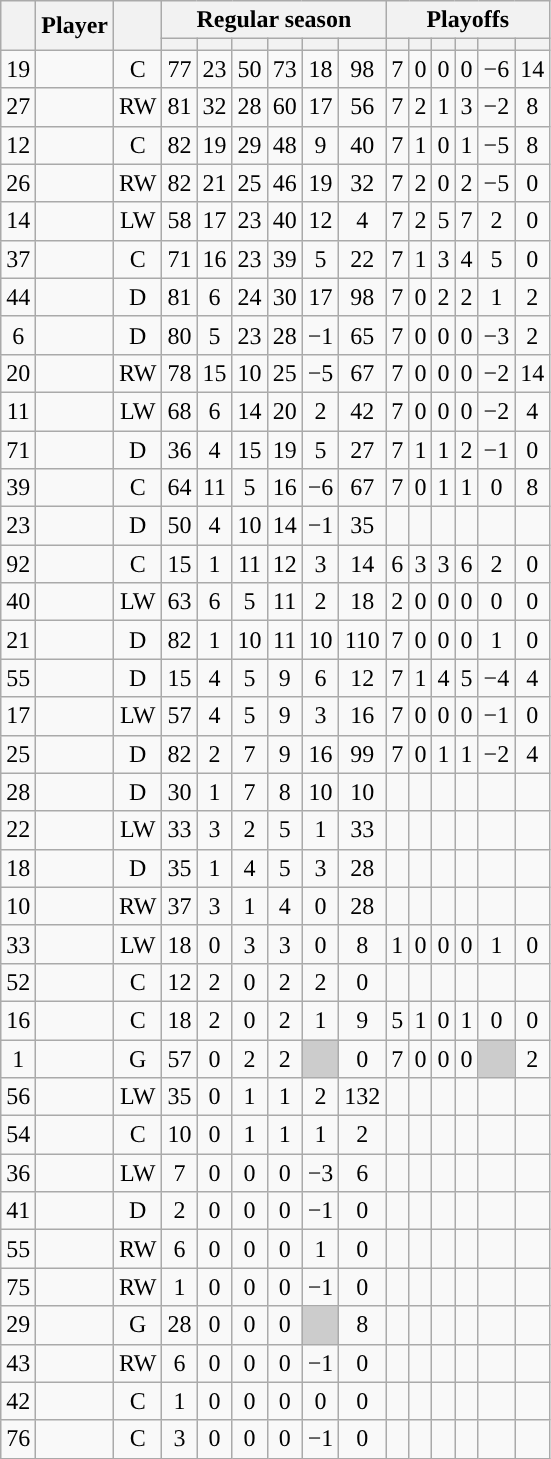<table class="wikitable sortable plainrowheaders" style="text-align:center;">
<tr>
<th scope="col" data-sort-type="number" rowspan="2"></th>
<th scope="col" rowspan="2">Player</th>
<th scope="col" rowspan="2"></th>
<th scope=colgroup colspan=6>Regular season</th>
<th scope=colgroup colspan=6>Playoffs</th>
</tr>
<tr>
<th scope="col" data-sort-type="number"></th>
<th scope="col" data-sort-type="number"></th>
<th scope="col" data-sort-type="number"></th>
<th scope="col" data-sort-type="number"></th>
<th scope="col" data-sort-type="number"></th>
<th scope="col" data-sort-type="number"></th>
<th scope="col" data-sort-type="number"></th>
<th scope="col" data-sort-type="number"></th>
<th scope="col" data-sort-type="number"></th>
<th scope="col" data-sort-type="number"></th>
<th scope="col" data-sort-type="number"></th>
<th scope="col" data-sort-type="number"></th>
</tr>
<tr>
<td scope="row">19</td>
<td align="left"></td>
<td>C</td>
<td>77</td>
<td>23</td>
<td>50</td>
<td>73</td>
<td>18</td>
<td>98</td>
<td>7</td>
<td>0</td>
<td>0</td>
<td>0</td>
<td>−6</td>
<td>14</td>
</tr>
<tr>
<td scope="row">27</td>
<td align="left"></td>
<td>RW</td>
<td>81</td>
<td>32</td>
<td>28</td>
<td>60</td>
<td>17</td>
<td>56</td>
<td>7</td>
<td>2</td>
<td>1</td>
<td>3</td>
<td>−2</td>
<td>8</td>
</tr>
<tr>
<td scope="row">12</td>
<td align="left"></td>
<td>C</td>
<td>82</td>
<td>19</td>
<td>29</td>
<td>48</td>
<td>9</td>
<td>40</td>
<td>7</td>
<td>1</td>
<td>0</td>
<td>1</td>
<td>−5</td>
<td>8</td>
</tr>
<tr>
<td scope="row">26</td>
<td align="left"></td>
<td>RW</td>
<td>82</td>
<td>21</td>
<td>25</td>
<td>46</td>
<td>19</td>
<td>32</td>
<td>7</td>
<td>2</td>
<td>0</td>
<td>2</td>
<td>−5</td>
<td>0</td>
</tr>
<tr>
<td scope="row">14</td>
<td align="left"></td>
<td>LW</td>
<td>58</td>
<td>17</td>
<td>23</td>
<td>40</td>
<td>12</td>
<td>4</td>
<td>7</td>
<td>2</td>
<td>5</td>
<td>7</td>
<td>2</td>
<td>0</td>
</tr>
<tr>
<td scope="row">37</td>
<td align="left"></td>
<td>C</td>
<td>71</td>
<td>16</td>
<td>23</td>
<td>39</td>
<td>5</td>
<td>22</td>
<td>7</td>
<td>1</td>
<td>3</td>
<td>4</td>
<td>5</td>
<td>0</td>
</tr>
<tr>
<td scope="row">44</td>
<td align="left"></td>
<td>D</td>
<td>81</td>
<td>6</td>
<td>24</td>
<td>30</td>
<td>17</td>
<td>98</td>
<td>7</td>
<td>0</td>
<td>2</td>
<td>2</td>
<td>1</td>
<td>2</td>
</tr>
<tr>
<td scope="row">6</td>
<td align="left"></td>
<td>D</td>
<td>80</td>
<td>5</td>
<td>23</td>
<td>28</td>
<td>−1</td>
<td>65</td>
<td>7</td>
<td>0</td>
<td>0</td>
<td>0</td>
<td>−3</td>
<td>2</td>
</tr>
<tr>
<td scope="row">20</td>
<td align="left"></td>
<td>RW</td>
<td>78</td>
<td>15</td>
<td>10</td>
<td>25</td>
<td>−5</td>
<td>67</td>
<td>7</td>
<td>0</td>
<td>0</td>
<td>0</td>
<td>−2</td>
<td>14</td>
</tr>
<tr>
<td scope="row">11</td>
<td align="left"></td>
<td>LW</td>
<td>68</td>
<td>6</td>
<td>14</td>
<td>20</td>
<td>2</td>
<td>42</td>
<td>7</td>
<td>0</td>
<td>0</td>
<td>0</td>
<td>−2</td>
<td>4</td>
</tr>
<tr>
<td scope="row">71</td>
<td align="left"></td>
<td>D</td>
<td>36</td>
<td>4</td>
<td>15</td>
<td>19</td>
<td>5</td>
<td>27</td>
<td>7</td>
<td>1</td>
<td>1</td>
<td>2</td>
<td>−1</td>
<td>0</td>
</tr>
<tr>
<td scope="row">39</td>
<td align="left"></td>
<td>C</td>
<td>64</td>
<td>11</td>
<td>5</td>
<td>16</td>
<td>−6</td>
<td>67</td>
<td>7</td>
<td>0</td>
<td>1</td>
<td>1</td>
<td>0</td>
<td>8</td>
</tr>
<tr>
<td scope="row">23</td>
<td align="left"></td>
<td>D</td>
<td>50</td>
<td>4</td>
<td>10</td>
<td>14</td>
<td>−1</td>
<td>35</td>
<td></td>
<td></td>
<td></td>
<td></td>
<td></td>
<td></td>
</tr>
<tr>
<td scope="row">92</td>
<td align="left"></td>
<td>C</td>
<td>15</td>
<td>1</td>
<td>11</td>
<td>12</td>
<td>3</td>
<td>14</td>
<td>6</td>
<td>3</td>
<td>3</td>
<td>6</td>
<td>2</td>
<td>0</td>
</tr>
<tr>
<td scope="row">40</td>
<td align="left"></td>
<td>LW</td>
<td>63</td>
<td>6</td>
<td>5</td>
<td>11</td>
<td>2</td>
<td>18</td>
<td>2</td>
<td>0</td>
<td>0</td>
<td>0</td>
<td>0</td>
<td>0</td>
</tr>
<tr>
<td scope="row">21</td>
<td align="left"></td>
<td>D</td>
<td>82</td>
<td>1</td>
<td>10</td>
<td>11</td>
<td>10</td>
<td>110</td>
<td>7</td>
<td>0</td>
<td>0</td>
<td>0</td>
<td>1</td>
<td>0</td>
</tr>
<tr>
<td scope="row">55</td>
<td align="left"></td>
<td>D</td>
<td>15</td>
<td>4</td>
<td>5</td>
<td>9</td>
<td>6</td>
<td>12</td>
<td>7</td>
<td>1</td>
<td>4</td>
<td>5</td>
<td>−4</td>
<td>4</td>
</tr>
<tr>
<td scope="row">17</td>
<td align="left"></td>
<td>LW</td>
<td>57</td>
<td>4</td>
<td>5</td>
<td>9</td>
<td>3</td>
<td>16</td>
<td>7</td>
<td>0</td>
<td>0</td>
<td>0</td>
<td>−1</td>
<td>0</td>
</tr>
<tr>
<td scope="row">25</td>
<td align="left"></td>
<td>D</td>
<td>82</td>
<td>2</td>
<td>7</td>
<td>9</td>
<td>16</td>
<td>99</td>
<td>7</td>
<td>0</td>
<td>1</td>
<td>1</td>
<td>−2</td>
<td>4</td>
</tr>
<tr>
<td scope="row">28</td>
<td align="left"></td>
<td>D</td>
<td>30</td>
<td>1</td>
<td>7</td>
<td>8</td>
<td>10</td>
<td>10</td>
<td></td>
<td></td>
<td></td>
<td></td>
<td></td>
<td></td>
</tr>
<tr>
<td scope="row">22</td>
<td align="left"></td>
<td>LW</td>
<td>33</td>
<td>3</td>
<td>2</td>
<td>5</td>
<td>1</td>
<td>33</td>
<td></td>
<td></td>
<td></td>
<td></td>
<td></td>
<td></td>
</tr>
<tr>
<td scope="row">18</td>
<td align="left"></td>
<td>D</td>
<td>35</td>
<td>1</td>
<td>4</td>
<td>5</td>
<td>3</td>
<td>28</td>
<td></td>
<td></td>
<td></td>
<td></td>
<td></td>
<td></td>
</tr>
<tr>
<td scope="row">10</td>
<td align="left"></td>
<td>RW</td>
<td>37</td>
<td>3</td>
<td>1</td>
<td>4</td>
<td>0</td>
<td>28</td>
<td></td>
<td></td>
<td></td>
<td></td>
<td></td>
<td></td>
</tr>
<tr>
<td scope="row">33</td>
<td align="left"></td>
<td>LW</td>
<td>18</td>
<td>0</td>
<td>3</td>
<td>3</td>
<td>0</td>
<td>8</td>
<td>1</td>
<td>0</td>
<td>0</td>
<td>0</td>
<td>1</td>
<td>0</td>
</tr>
<tr>
<td scope="row">52</td>
<td align="left"></td>
<td>C</td>
<td>12</td>
<td>2</td>
<td>0</td>
<td>2</td>
<td>2</td>
<td>0</td>
<td></td>
<td></td>
<td></td>
<td></td>
<td></td>
<td></td>
</tr>
<tr>
<td scope="row">16</td>
<td align="left"></td>
<td>C</td>
<td>18</td>
<td>2</td>
<td>0</td>
<td>2</td>
<td>1</td>
<td>9</td>
<td>5</td>
<td>1</td>
<td>0</td>
<td>1</td>
<td>0</td>
<td>0</td>
</tr>
<tr>
<td scope="row">1</td>
<td align="left"></td>
<td>G</td>
<td>57</td>
<td>0</td>
<td>2</td>
<td>2</td>
<td style="background:#ccc"></td>
<td>0</td>
<td>7</td>
<td>0</td>
<td>0</td>
<td>0</td>
<td style="background:#ccc"></td>
<td>2</td>
</tr>
<tr>
<td scope="row">56</td>
<td align="left"></td>
<td>LW</td>
<td>35</td>
<td>0</td>
<td>1</td>
<td>1</td>
<td>2</td>
<td>132</td>
<td></td>
<td></td>
<td></td>
<td></td>
<td></td>
<td></td>
</tr>
<tr>
<td scope="row">54</td>
<td align="left"></td>
<td>C</td>
<td>10</td>
<td>0</td>
<td>1</td>
<td>1</td>
<td>1</td>
<td>2</td>
<td></td>
<td></td>
<td></td>
<td></td>
<td></td>
<td></td>
</tr>
<tr>
<td scope="row">36</td>
<td align="left"></td>
<td>LW</td>
<td>7</td>
<td>0</td>
<td>0</td>
<td>0</td>
<td>−3</td>
<td>6</td>
<td></td>
<td></td>
<td></td>
<td></td>
<td></td>
<td></td>
</tr>
<tr>
<td scope="row">41</td>
<td align="left"></td>
<td>D</td>
<td>2</td>
<td>0</td>
<td>0</td>
<td>0</td>
<td>−1</td>
<td>0</td>
<td></td>
<td></td>
<td></td>
<td></td>
<td></td>
<td></td>
</tr>
<tr>
<td scope="row">55</td>
<td align="left"></td>
<td>RW</td>
<td>6</td>
<td>0</td>
<td>0</td>
<td>0</td>
<td>1</td>
<td>0</td>
<td></td>
<td></td>
<td></td>
<td></td>
<td></td>
<td></td>
</tr>
<tr>
<td scope="row">75</td>
<td align="left"></td>
<td>RW</td>
<td>1</td>
<td>0</td>
<td>0</td>
<td>0</td>
<td>−1</td>
<td>0</td>
<td></td>
<td></td>
<td></td>
<td></td>
<td></td>
<td></td>
</tr>
<tr>
<td scope="row">29</td>
<td align="left"></td>
<td>G</td>
<td>28</td>
<td>0</td>
<td>0</td>
<td>0</td>
<td style="background:#ccc"></td>
<td>8</td>
<td></td>
<td></td>
<td></td>
<td></td>
<td></td>
<td></td>
</tr>
<tr>
<td scope="row">43</td>
<td align="left"></td>
<td>RW</td>
<td>6</td>
<td>0</td>
<td>0</td>
<td>0</td>
<td>−1</td>
<td>0</td>
<td></td>
<td></td>
<td></td>
<td></td>
<td></td>
<td></td>
</tr>
<tr>
<td scope="row">42</td>
<td align="left"></td>
<td>C</td>
<td>1</td>
<td>0</td>
<td>0</td>
<td>0</td>
<td>0</td>
<td>0</td>
<td></td>
<td></td>
<td></td>
<td></td>
<td></td>
<td></td>
</tr>
<tr>
<td scope="row">76</td>
<td align="left"></td>
<td>C</td>
<td>3</td>
<td>0</td>
<td>0</td>
<td>0</td>
<td>−1</td>
<td>0</td>
<td></td>
<td></td>
<td></td>
<td></td>
<td></td>
<td></td>
</tr>
</table>
